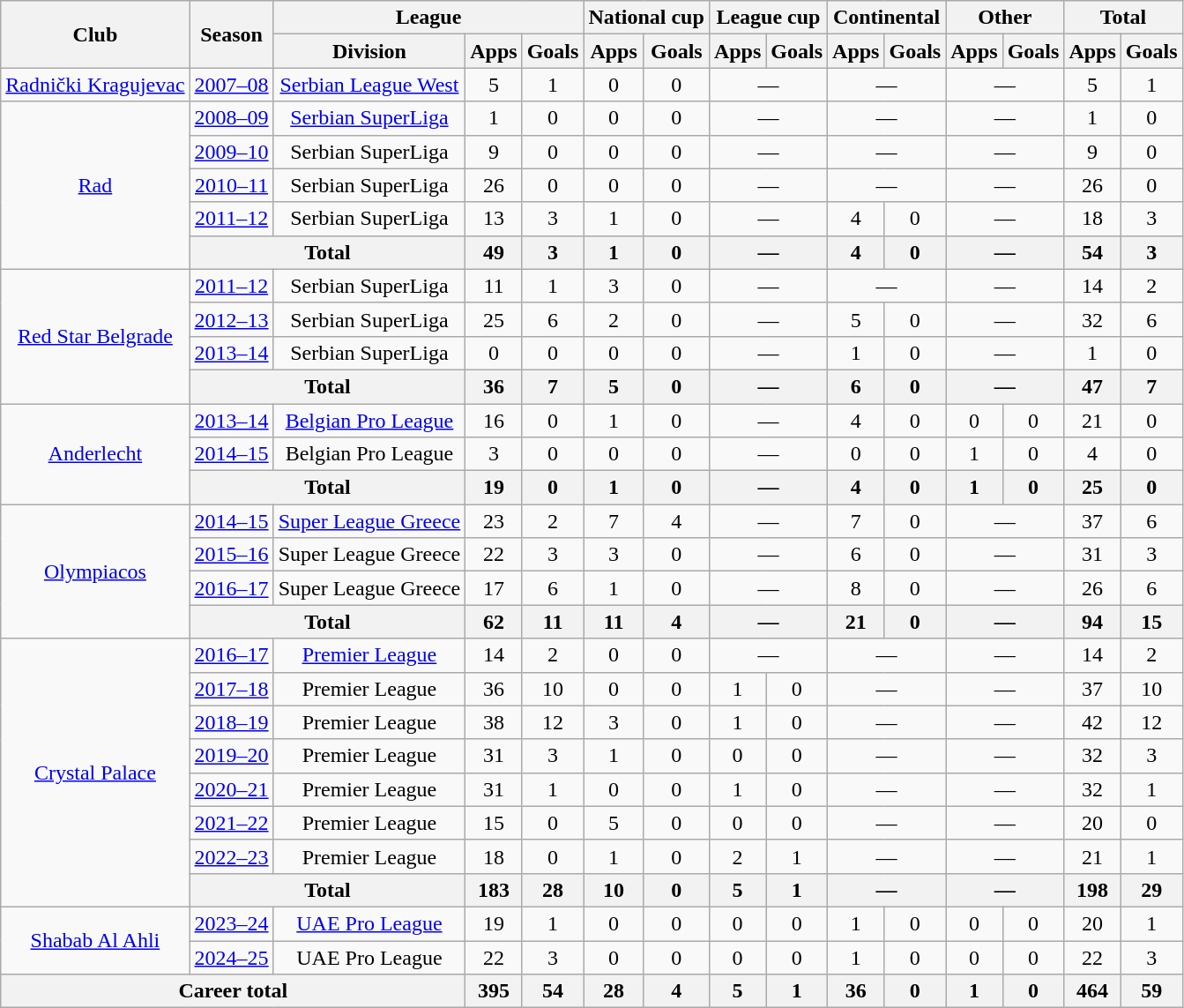<table class="wikitable" style="text-align:center">
<tr>
<th rowspan="2">Club</th>
<th rowspan="2">Season</th>
<th colspan="3">League</th>
<th colspan="2">National cup</th>
<th colspan="2">League cup</th>
<th colspan="2">Continental</th>
<th colspan="2">Other</th>
<th colspan="2">Total</th>
</tr>
<tr>
<th>Division</th>
<th>Apps</th>
<th>Goals</th>
<th>Apps</th>
<th>Goals</th>
<th>Apps</th>
<th>Goals</th>
<th>Apps</th>
<th>Goals</th>
<th>Apps</th>
<th>Goals</th>
<th>Apps</th>
<th>Goals</th>
</tr>
<tr>
<td><a href='#'>Radnički Kragujevac</a></td>
<td><a href='#'>2007–08</a></td>
<td><a href='#'>Serbian League West</a></td>
<td>5</td>
<td>1</td>
<td>0</td>
<td>0</td>
<td colspan="2">—</td>
<td colspan="2">—</td>
<td colspan="2">—</td>
<td>5</td>
<td>1</td>
</tr>
<tr>
<td rowspan="5"><a href='#'>Rad</a></td>
<td><a href='#'>2008–09</a></td>
<td><a href='#'>Serbian SuperLiga</a></td>
<td>1</td>
<td>0</td>
<td>0</td>
<td>0</td>
<td colspan="2">—</td>
<td colspan="2">—</td>
<td colspan="2">—</td>
<td>1</td>
<td>0</td>
</tr>
<tr>
<td><a href='#'>2009–10</a></td>
<td>Serbian SuperLiga</td>
<td>9</td>
<td>0</td>
<td>0</td>
<td>0</td>
<td colspan="2">—</td>
<td colspan="2">—</td>
<td colspan="2">—</td>
<td>9</td>
<td>0</td>
</tr>
<tr>
<td><a href='#'>2010–11</a></td>
<td>Serbian SuperLiga</td>
<td>26</td>
<td>0</td>
<td>0</td>
<td>0</td>
<td colspan="2">—</td>
<td colspan="2">—</td>
<td colspan="2">—</td>
<td>26</td>
<td>0</td>
</tr>
<tr>
<td><a href='#'>2011–12</a></td>
<td>Serbian SuperLiga</td>
<td>13</td>
<td>3</td>
<td>1</td>
<td>0</td>
<td colspan="2">—</td>
<td>4</td>
<td>0</td>
<td colspan="2">—</td>
<td>18</td>
<td>3</td>
</tr>
<tr>
<th colspan="2">Total</th>
<th>49</th>
<th>3</th>
<th>1</th>
<th>0</th>
<th colspan="2">—</th>
<th>4</th>
<th>0</th>
<th colspan="2">—</th>
<th>54</th>
<th>3</th>
</tr>
<tr>
<td rowspan="4"><a href='#'>Red Star Belgrade</a></td>
<td><a href='#'>2011–12</a></td>
<td>Serbian SuperLiga</td>
<td>11</td>
<td>1</td>
<td>3</td>
<td>0</td>
<td colspan="2">—</td>
<td colspan="2">—</td>
<td colspan="2">—</td>
<td>14</td>
<td>2</td>
</tr>
<tr>
<td><a href='#'>2012–13</a></td>
<td>Serbian SuperLiga</td>
<td>25</td>
<td>6</td>
<td>2</td>
<td>0</td>
<td colspan="2">—</td>
<td>5</td>
<td>0</td>
<td colspan="2">—</td>
<td>32</td>
<td>6</td>
</tr>
<tr>
<td><a href='#'>2013–14</a></td>
<td>Serbian SuperLiga</td>
<td>0</td>
<td>0</td>
<td>0</td>
<td>0</td>
<td colspan="2">—</td>
<td>1</td>
<td>0</td>
<td colspan="2">—</td>
<td>1</td>
<td>0</td>
</tr>
<tr>
<th colspan="2">Total</th>
<th>36</th>
<th>7</th>
<th>5</th>
<th>0</th>
<th colspan="2">—</th>
<th>6</th>
<th>0</th>
<th colspan="2">—</th>
<th>47</th>
<th>7</th>
</tr>
<tr>
<td rowspan="3"><a href='#'>Anderlecht</a></td>
<td><a href='#'>2013–14</a></td>
<td><a href='#'>Belgian Pro League</a></td>
<td>16</td>
<td>0</td>
<td>1</td>
<td>0</td>
<td colspan="2">—</td>
<td>4</td>
<td>0</td>
<td>0</td>
<td>0</td>
<td>21</td>
<td>0</td>
</tr>
<tr>
<td><a href='#'>2014–15</a></td>
<td>Belgian Pro League</td>
<td>3</td>
<td>0</td>
<td>0</td>
<td>0</td>
<td colspan="2">—</td>
<td>0</td>
<td>0</td>
<td>1</td>
<td>0</td>
<td>4</td>
<td>0</td>
</tr>
<tr>
<th colspan="2">Total</th>
<th>19</th>
<th>0</th>
<th>1</th>
<th>0</th>
<th colspan="2">—</th>
<th>4</th>
<th>0</th>
<th>1</th>
<th>0</th>
<th>25</th>
<th>0</th>
</tr>
<tr>
<td rowspan="4"><a href='#'>Olympiacos</a></td>
<td><a href='#'>2014–15</a></td>
<td><a href='#'>Super League Greece</a></td>
<td>23</td>
<td>2</td>
<td>7</td>
<td>4</td>
<td colspan="2">—</td>
<td>7</td>
<td>0</td>
<td colspan="2">—</td>
<td>37</td>
<td>6</td>
</tr>
<tr>
<td><a href='#'>2015–16</a></td>
<td>Super League Greece</td>
<td>22</td>
<td>3</td>
<td>3</td>
<td>0</td>
<td colspan="2">—</td>
<td>6</td>
<td>0</td>
<td colspan="2">—</td>
<td>31</td>
<td>3</td>
</tr>
<tr>
<td><a href='#'>2016–17</a></td>
<td>Super League Greece</td>
<td>17</td>
<td>6</td>
<td>1</td>
<td>0</td>
<td colspan="2">—</td>
<td>8</td>
<td>0</td>
<td colspan="2">—</td>
<td>26</td>
<td>6</td>
</tr>
<tr>
<th colspan="2">Total</th>
<th>62</th>
<th>11</th>
<th>11</th>
<th>4</th>
<th colspan="2">—</th>
<th>21</th>
<th>0</th>
<th colspan="2">—</th>
<th>94</th>
<th>15</th>
</tr>
<tr>
<td rowspan="8"><a href='#'>Crystal Palace</a></td>
<td><a href='#'>2016–17</a></td>
<td><a href='#'>Premier League</a></td>
<td>14</td>
<td>2</td>
<td>0</td>
<td>0</td>
<td colspan="2">—</td>
<td colspan="2">—</td>
<td colspan="2">—</td>
<td>14</td>
<td>2</td>
</tr>
<tr>
<td><a href='#'>2017–18</a></td>
<td>Premier League</td>
<td>36</td>
<td>10</td>
<td>0</td>
<td>0</td>
<td>1</td>
<td>0</td>
<td colspan="2">—</td>
<td colspan="2">—</td>
<td>37</td>
<td>10</td>
</tr>
<tr>
<td><a href='#'>2018–19</a></td>
<td>Premier League</td>
<td>38</td>
<td>12</td>
<td>3</td>
<td>0</td>
<td>1</td>
<td>0</td>
<td colspan="2">—</td>
<td colspan="2">—</td>
<td>42</td>
<td>12</td>
</tr>
<tr>
<td><a href='#'>2019–20</a></td>
<td>Premier League</td>
<td>31</td>
<td>3</td>
<td>1</td>
<td>0</td>
<td>0</td>
<td>0</td>
<td colspan="2">—</td>
<td colspan="2">—</td>
<td>32</td>
<td>3</td>
</tr>
<tr>
<td><a href='#'>2020–21</a></td>
<td>Premier League</td>
<td>31</td>
<td>1</td>
<td>0</td>
<td>0</td>
<td>1</td>
<td>0</td>
<td colspan="2">—</td>
<td colspan="2">—</td>
<td>32</td>
<td>1</td>
</tr>
<tr>
<td><a href='#'>2021–22</a></td>
<td>Premier League</td>
<td>15</td>
<td>0</td>
<td>5</td>
<td>0</td>
<td>0</td>
<td>0</td>
<td colspan="2">—</td>
<td colspan="2">—</td>
<td>20</td>
<td>0</td>
</tr>
<tr>
<td><a href='#'>2022–23</a></td>
<td>Premier League</td>
<td>18</td>
<td>0</td>
<td>1</td>
<td>0</td>
<td>2</td>
<td>1</td>
<td colspan="2">—</td>
<td colspan="2">—</td>
<td>21</td>
<td>1</td>
</tr>
<tr>
<th colspan="2">Total</th>
<th>183</th>
<th>28</th>
<th>10</th>
<th>0</th>
<th>5</th>
<th>1</th>
<th colspan="2">—</th>
<th colspan="2">—</th>
<th>198</th>
<th>29</th>
</tr>
<tr>
<td rowspan="2"><a href='#'>Shabab Al Ahli</a></td>
<td><a href='#'>2023–24</a></td>
<td><a href='#'>UAE Pro League</a></td>
<td>19</td>
<td>1</td>
<td>0</td>
<td>0</td>
<td>0</td>
<td>0</td>
<td>1</td>
<td>0</td>
<td>0</td>
<td>0</td>
<td>20</td>
<td>1</td>
</tr>
<tr>
<td><a href='#'>2024–25</a></td>
<td>UAE Pro League</td>
<td>22</td>
<td>3</td>
<td>0</td>
<td>0</td>
<td>0</td>
<td>0</td>
<td>1</td>
<td>0</td>
<td>0</td>
<td>0</td>
<td>22</td>
<td>3</td>
</tr>
<tr>
<th colspan="3">Career total</th>
<th>395</th>
<th>54</th>
<th>28</th>
<th>4</th>
<th>5</th>
<th>1</th>
<th>36</th>
<th>0</th>
<th>1</th>
<th>0</th>
<th>464</th>
<th>59</th>
</tr>
</table>
